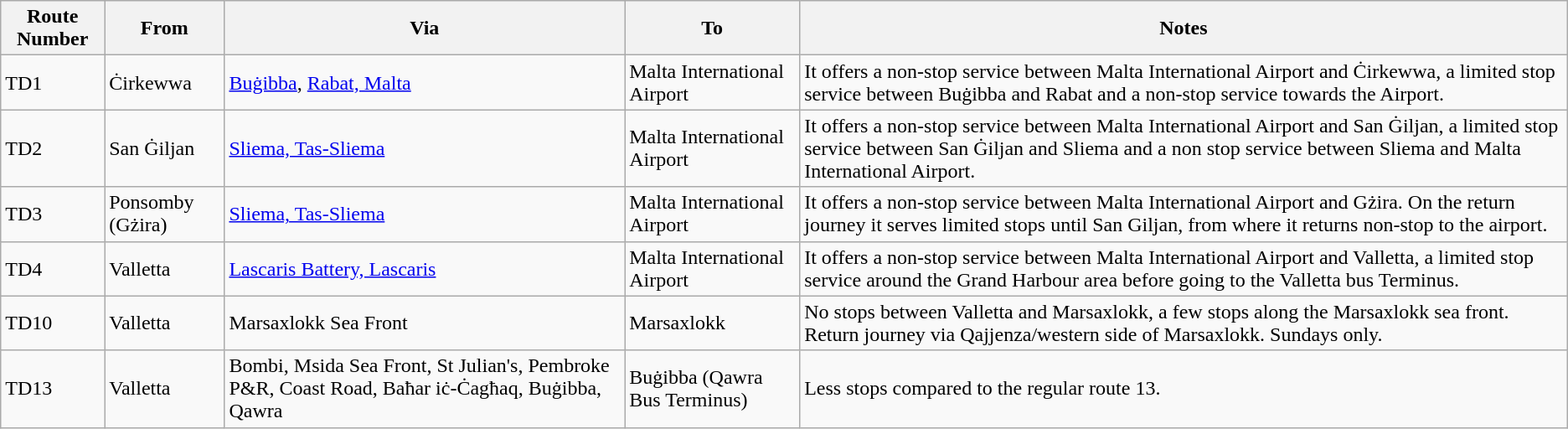<table class="wikitable sortable">
<tr>
<th>Route Number</th>
<th>From</th>
<th>Via</th>
<th>To</th>
<th>Notes</th>
</tr>
<tr>
<td>TD1</td>
<td>Ċirkewwa</td>
<td><a href='#'>Buġibba</a>, <a href='#'>Rabat, Malta</a></td>
<td>Malta International Airport</td>
<td>It offers a non-stop service between Malta International Airport and Ċirkewwa, a limited stop service between Buġibba and Rabat and a non-stop service towards the Airport.</td>
</tr>
<tr>
<td>TD2</td>
<td>San Ġiljan</td>
<td><a href='#'>Sliema, Tas-Sliema</a></td>
<td>Malta International Airport</td>
<td>It offers a non-stop service between Malta International Airport and San Ġiljan, a limited stop service between San Ġiljan and Sliema and a non stop service between Sliema and Malta International Airport.</td>
</tr>
<tr>
<td>TD3</td>
<td>Ponsomby (Gżira)</td>
<td><a href='#'>Sliema, Tas-Sliema</a></td>
<td>Malta International Airport</td>
<td>It offers a non-stop service between Malta International Airport and Gżira. On the return journey it serves limited stops until San Giljan, from where it returns non-stop to the airport.</td>
</tr>
<tr>
<td>TD4</td>
<td>Valletta</td>
<td><a href='#'>Lascaris Battery, Lascaris</a></td>
<td>Malta International Airport</td>
<td>It offers a non-stop service between Malta International Airport and Valletta, a limited stop service around the Grand Harbour area before going to the Valletta bus Terminus.</td>
</tr>
<tr>
<td>TD10</td>
<td>Valletta</td>
<td>Marsaxlokk Sea Front</td>
<td>Marsaxlokk</td>
<td>No stops between Valletta and Marsaxlokk, a few stops along the Marsaxlokk sea front. Return journey via Qajjenza/western side of Marsaxlokk. Sundays only.</td>
</tr>
<tr>
<td>TD13</td>
<td>Valletta</td>
<td>Bombi, Msida Sea Front, St Julian's, Pembroke P&R, Coast Road, Baħar iċ-Ċagħaq, Buġibba, Qawra</td>
<td>Buġibba (Qawra Bus Terminus)</td>
<td>Less stops compared to the regular route 13.</td>
</tr>
</table>
